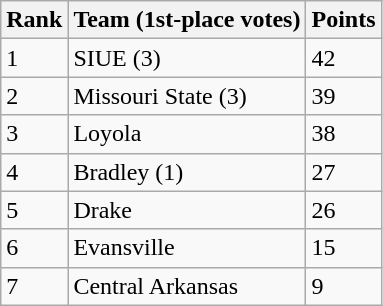<table class="wikitable sortable" style="text-align: left;">
<tr>
<th>Rank</th>
<th>Team (1st-place votes)</th>
<th>Points</th>
</tr>
<tr>
<td>1</td>
<td>SIUE (3)</td>
<td>42</td>
</tr>
<tr>
<td>2</td>
<td>Missouri State (3)</td>
<td>39</td>
</tr>
<tr>
<td>3</td>
<td>Loyola</td>
<td>38</td>
</tr>
<tr>
<td>4</td>
<td>Bradley (1)</td>
<td>27</td>
</tr>
<tr>
<td>5</td>
<td>Drake</td>
<td>26</td>
</tr>
<tr>
<td>6</td>
<td>Evansville</td>
<td>15</td>
</tr>
<tr>
<td>7</td>
<td>Central Arkansas</td>
<td>9</td>
</tr>
</table>
